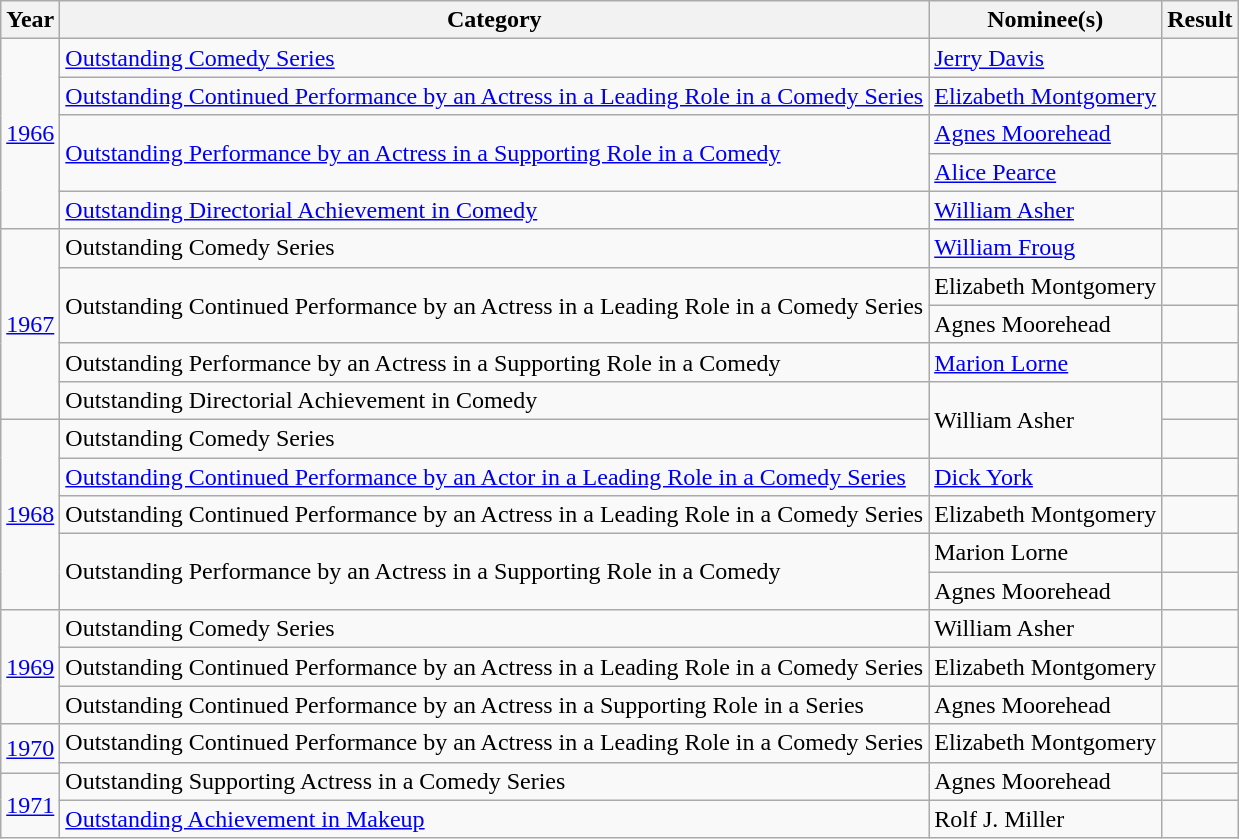<table class="wikitable">
<tr>
<th>Year</th>
<th>Category</th>
<th>Nominee(s)</th>
<th>Result</th>
</tr>
<tr>
<td rowspan=5><a href='#'>1966</a></td>
<td><a href='#'>Outstanding Comedy Series</a></td>
<td><a href='#'>Jerry Davis</a></td>
<td></td>
</tr>
<tr>
<td><a href='#'>Outstanding Continued Performance by an Actress in a Leading Role in a Comedy Series</a></td>
<td><a href='#'>Elizabeth Montgomery</a></td>
<td></td>
</tr>
<tr>
<td rowspan=2><a href='#'>Outstanding Performance by an Actress in a Supporting Role in a Comedy</a></td>
<td><a href='#'>Agnes Moorehead</a></td>
<td></td>
</tr>
<tr>
<td><a href='#'>Alice Pearce</a></td>
<td></td>
</tr>
<tr>
<td><a href='#'>Outstanding Directorial Achievement in Comedy</a></td>
<td><a href='#'>William Asher</a></td>
<td></td>
</tr>
<tr>
<td rowspan=5><a href='#'>1967</a></td>
<td>Outstanding Comedy Series</td>
<td><a href='#'>William Froug</a></td>
<td></td>
</tr>
<tr>
<td rowspan=2>Outstanding Continued Performance by an Actress in a Leading Role in a Comedy Series</td>
<td>Elizabeth Montgomery</td>
<td></td>
</tr>
<tr>
<td>Agnes Moorehead</td>
<td></td>
</tr>
<tr>
<td>Outstanding Performance by an Actress in a Supporting Role in a Comedy</td>
<td><a href='#'>Marion Lorne</a></td>
<td></td>
</tr>
<tr>
<td>Outstanding Directorial Achievement in Comedy</td>
<td rowspan="2">William Asher</td>
<td></td>
</tr>
<tr>
<td rowspan=5><a href='#'>1968</a></td>
<td>Outstanding Comedy Series</td>
<td></td>
</tr>
<tr>
<td><a href='#'>Outstanding Continued Performance by an Actor in a Leading Role in a Comedy Series</a></td>
<td><a href='#'>Dick York</a></td>
<td></td>
</tr>
<tr>
<td>Outstanding Continued Performance by an Actress in a Leading Role in a Comedy Series</td>
<td>Elizabeth Montgomery</td>
<td></td>
</tr>
<tr>
<td rowspan=2>Outstanding Performance by an Actress in a Supporting Role in a Comedy</td>
<td>Marion Lorne</td>
<td></td>
</tr>
<tr>
<td>Agnes Moorehead</td>
<td></td>
</tr>
<tr>
<td rowspan=3><a href='#'>1969</a></td>
<td>Outstanding Comedy Series</td>
<td>William Asher</td>
<td></td>
</tr>
<tr>
<td>Outstanding Continued Performance by an Actress in a Leading Role in a Comedy Series</td>
<td>Elizabeth Montgomery</td>
<td></td>
</tr>
<tr>
<td>Outstanding Continued Performance by an Actress in a Supporting Role in a Series</td>
<td>Agnes Moorehead</td>
<td></td>
</tr>
<tr>
<td rowspan=2><a href='#'>1970</a></td>
<td>Outstanding Continued Performance by an Actress in a Leading Role in a Comedy Series</td>
<td>Elizabeth Montgomery</td>
<td></td>
</tr>
<tr>
<td rowspan=2>Outstanding Supporting Actress in a Comedy Series</td>
<td rowspan="2">Agnes Moorehead</td>
<td></td>
</tr>
<tr>
<td rowspan=2><a href='#'>1971</a></td>
<td></td>
</tr>
<tr>
<td><a href='#'>Outstanding Achievement in Makeup</a></td>
<td>Rolf J. Miller</td>
<td></td>
</tr>
</table>
